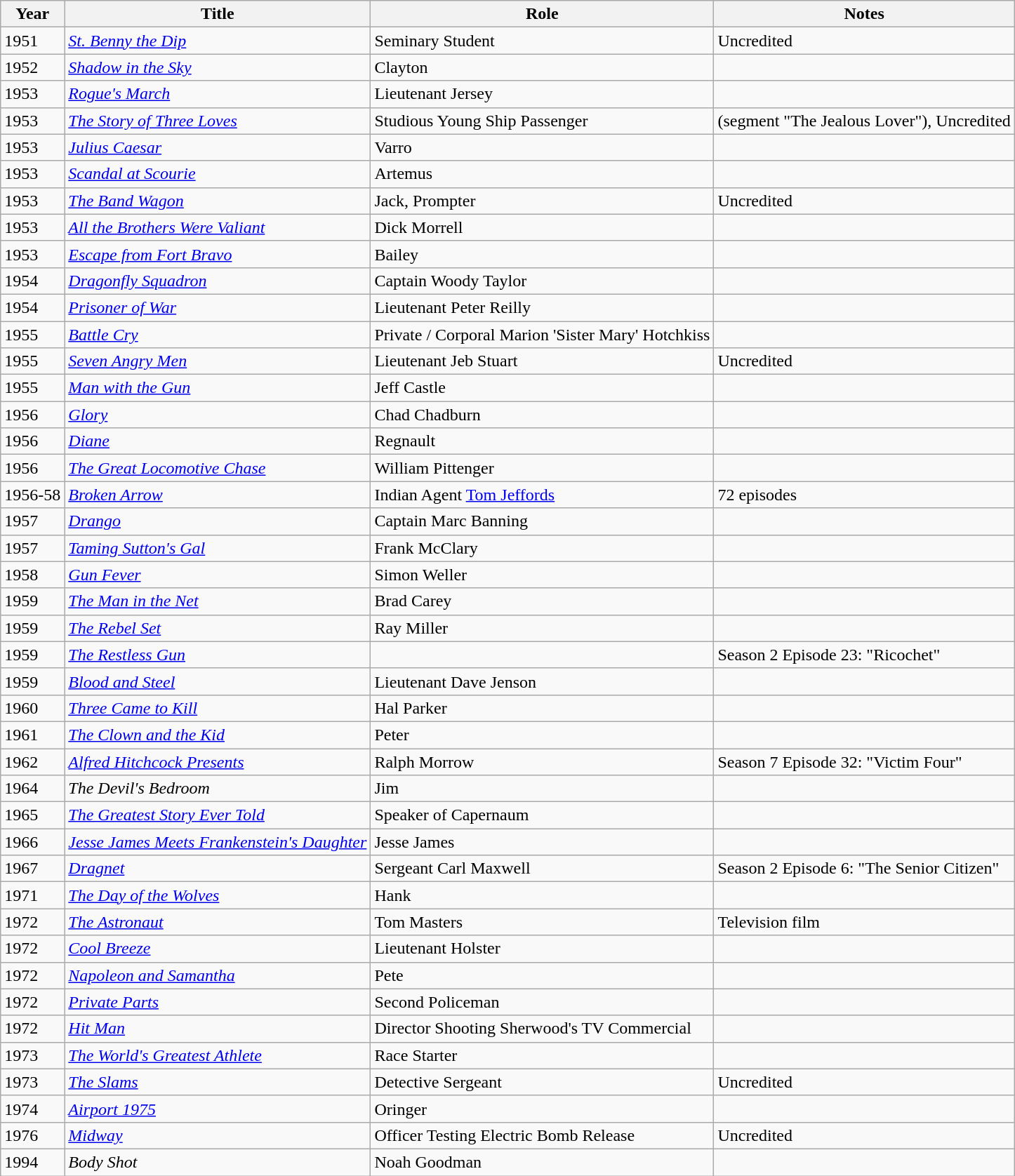<table class="wikitable">
<tr>
<th>Year</th>
<th>Title</th>
<th>Role</th>
<th>Notes</th>
</tr>
<tr>
<td>1951</td>
<td><em><a href='#'>St. Benny the Dip</a></em></td>
<td>Seminary Student</td>
<td>Uncredited</td>
</tr>
<tr>
<td>1952</td>
<td><em><a href='#'>Shadow in the Sky</a></em></td>
<td>Clayton</td>
<td></td>
</tr>
<tr>
<td>1953</td>
<td><em><a href='#'>Rogue's March</a></em></td>
<td>Lieutenant Jersey</td>
<td></td>
</tr>
<tr>
<td>1953</td>
<td><em><a href='#'>The Story of Three Loves</a></em></td>
<td>Studious Young Ship Passenger</td>
<td>(segment "The Jealous Lover"), Uncredited</td>
</tr>
<tr>
<td>1953</td>
<td><em><a href='#'>Julius Caesar</a></em></td>
<td>Varro</td>
<td></td>
</tr>
<tr>
<td>1953</td>
<td><em><a href='#'>Scandal at Scourie</a></em></td>
<td>Artemus</td>
<td></td>
</tr>
<tr>
<td>1953</td>
<td><em><a href='#'>The Band Wagon</a></em></td>
<td>Jack, Prompter</td>
<td>Uncredited</td>
</tr>
<tr>
<td>1953</td>
<td><em><a href='#'>All the Brothers Were Valiant</a></em></td>
<td>Dick Morrell</td>
<td></td>
</tr>
<tr>
<td>1953</td>
<td><em><a href='#'>Escape from Fort Bravo</a></em></td>
<td>Bailey</td>
<td></td>
</tr>
<tr>
<td>1954</td>
<td><em><a href='#'>Dragonfly Squadron</a></em></td>
<td>Captain Woody Taylor</td>
<td></td>
</tr>
<tr>
<td>1954</td>
<td><em><a href='#'>Prisoner of War</a></em></td>
<td>Lieutenant Peter Reilly</td>
<td></td>
</tr>
<tr>
<td>1955</td>
<td><em><a href='#'>Battle Cry</a></em></td>
<td>Private / Corporal Marion 'Sister Mary' Hotchkiss</td>
<td></td>
</tr>
<tr>
<td>1955</td>
<td><em><a href='#'>Seven Angry Men</a></em></td>
<td>Lieutenant Jeb Stuart</td>
<td>Uncredited</td>
</tr>
<tr>
<td>1955</td>
<td><em><a href='#'>Man with the Gun</a></em></td>
<td>Jeff Castle</td>
<td></td>
</tr>
<tr>
<td>1956</td>
<td><em><a href='#'>Glory</a></em></td>
<td>Chad Chadburn</td>
<td></td>
</tr>
<tr>
<td>1956</td>
<td><em><a href='#'>Diane</a></em></td>
<td>Regnault</td>
<td></td>
</tr>
<tr>
<td>1956</td>
<td><em><a href='#'>The Great Locomotive Chase</a></em></td>
<td>William Pittenger</td>
<td></td>
</tr>
<tr>
<td>1956-58</td>
<td><em><a href='#'>Broken Arrow</a></em></td>
<td>Indian Agent <a href='#'>Tom Jeffords</a></td>
<td>72 episodes</td>
</tr>
<tr>
<td>1957</td>
<td><em><a href='#'>Drango</a></em></td>
<td>Captain Marc Banning</td>
<td></td>
</tr>
<tr>
<td>1957</td>
<td><em><a href='#'>Taming Sutton's Gal</a></em></td>
<td>Frank McClary</td>
<td></td>
</tr>
<tr>
<td>1958</td>
<td><em><a href='#'>Gun Fever</a></em></td>
<td>Simon Weller</td>
<td></td>
</tr>
<tr>
<td>1959</td>
<td><em><a href='#'>The Man in the Net</a></em></td>
<td>Brad Carey</td>
<td></td>
</tr>
<tr>
<td>1959</td>
<td><em><a href='#'>The Rebel Set</a></em></td>
<td>Ray Miller</td>
<td></td>
</tr>
<tr>
<td>1959</td>
<td><em><a href='#'>The Restless Gun</a></em></td>
<td></td>
<td>Season 2 Episode 23: "Ricochet"</td>
</tr>
<tr>
<td>1959</td>
<td><em><a href='#'>Blood and Steel</a></em></td>
<td>Lieutenant Dave Jenson</td>
<td></td>
</tr>
<tr>
<td>1960</td>
<td><em><a href='#'>Three Came to Kill</a></em></td>
<td>Hal Parker</td>
<td></td>
</tr>
<tr>
<td>1961</td>
<td><em><a href='#'>The Clown and the Kid</a></em></td>
<td>Peter</td>
<td></td>
</tr>
<tr>
<td>1962</td>
<td><em><a href='#'>Alfred Hitchcock Presents</a></em></td>
<td>Ralph Morrow</td>
<td>Season 7 Episode 32: "Victim Four"</td>
</tr>
<tr>
<td>1964</td>
<td><em>The Devil's Bedroom</em></td>
<td>Jim</td>
<td></td>
</tr>
<tr>
<td>1965</td>
<td><em><a href='#'>The Greatest Story Ever Told</a></em></td>
<td>Speaker of Capernaum</td>
<td></td>
</tr>
<tr>
<td>1966</td>
<td><em><a href='#'>Jesse James Meets Frankenstein's Daughter</a></em></td>
<td>Jesse James</td>
<td></td>
</tr>
<tr>
<td>1967</td>
<td><em><a href='#'>Dragnet</a></em></td>
<td>Sergeant Carl Maxwell</td>
<td>Season 2 Episode 6: "The Senior Citizen"</td>
</tr>
<tr>
<td>1971</td>
<td><em><a href='#'>The Day of the Wolves</a></em></td>
<td>Hank</td>
<td></td>
</tr>
<tr>
<td>1972</td>
<td><em><a href='#'>The Astronaut</a></em></td>
<td>Tom Masters</td>
<td>Television film</td>
</tr>
<tr>
<td>1972</td>
<td><em><a href='#'>Cool Breeze</a></em></td>
<td>Lieutenant Holster</td>
<td></td>
</tr>
<tr>
<td>1972</td>
<td><em><a href='#'>Napoleon and Samantha</a></em></td>
<td>Pete</td>
<td></td>
</tr>
<tr>
<td>1972</td>
<td><em><a href='#'>Private Parts</a></em></td>
<td>Second Policeman</td>
<td></td>
</tr>
<tr>
<td>1972</td>
<td><em><a href='#'>Hit Man</a></em></td>
<td>Director Shooting Sherwood's TV Commercial</td>
<td></td>
</tr>
<tr>
<td>1973</td>
<td><em><a href='#'>The World's Greatest Athlete</a></em></td>
<td>Race Starter</td>
<td></td>
</tr>
<tr>
<td>1973</td>
<td><em><a href='#'>The Slams</a></em></td>
<td>Detective Sergeant</td>
<td>Uncredited</td>
</tr>
<tr>
<td>1974</td>
<td><em><a href='#'>Airport 1975</a></em></td>
<td>Oringer</td>
<td></td>
</tr>
<tr>
<td>1976</td>
<td><em><a href='#'>Midway</a></em></td>
<td>Officer Testing Electric Bomb Release</td>
<td>Uncredited</td>
</tr>
<tr>
<td>1994</td>
<td><em>Body Shot</em></td>
<td>Noah Goodman</td>
<td></td>
</tr>
</table>
